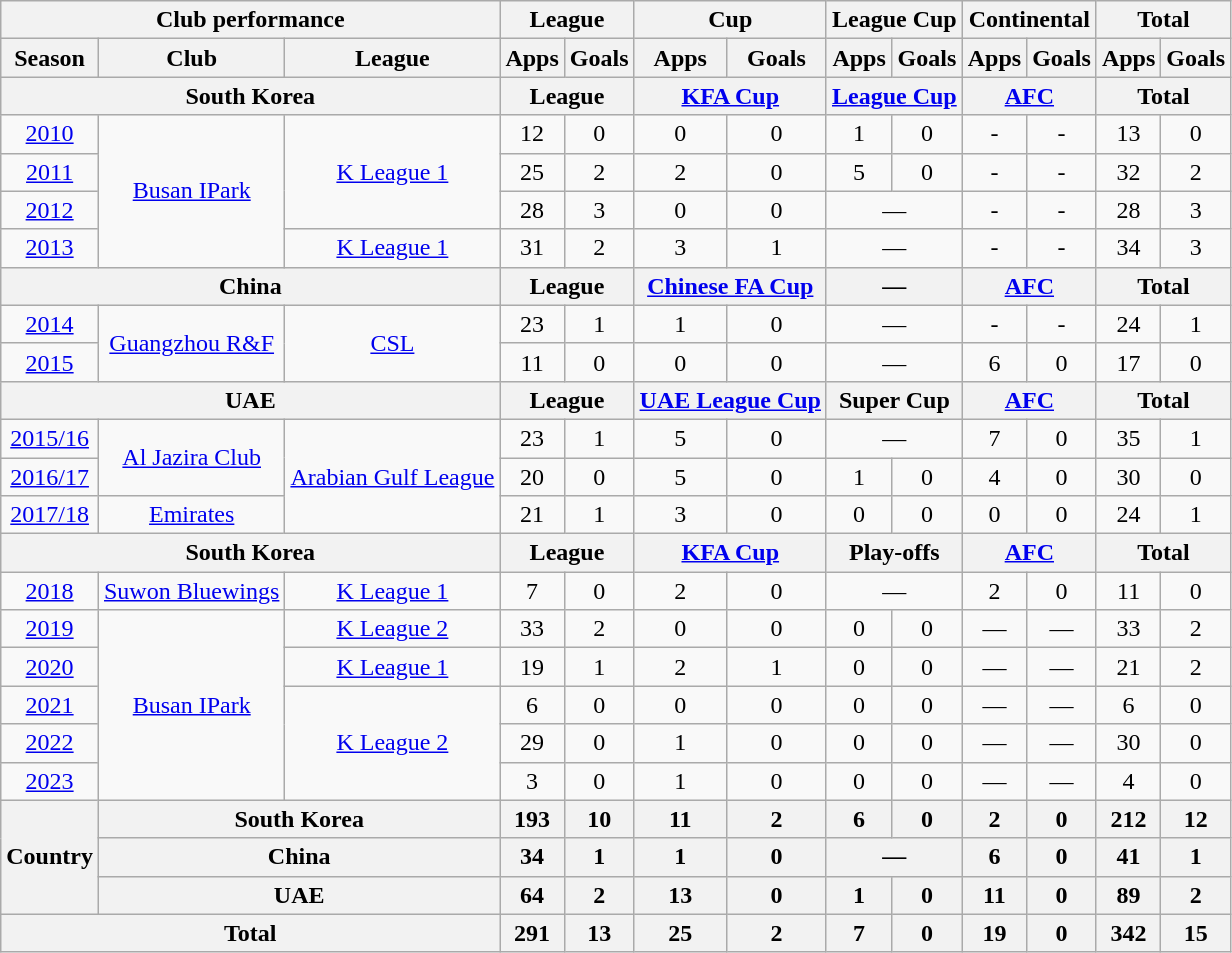<table class="wikitable" style="text-align:center">
<tr>
<th colspan=3>Club performance</th>
<th colspan=2>League</th>
<th colspan=2>Cup</th>
<th colspan=2>League Cup</th>
<th colspan=2>Continental</th>
<th colspan=2>Total</th>
</tr>
<tr>
<th>Season</th>
<th>Club</th>
<th>League</th>
<th>Apps</th>
<th>Goals</th>
<th>Apps</th>
<th>Goals</th>
<th>Apps</th>
<th>Goals</th>
<th>Apps</th>
<th>Goals</th>
<th>Apps</th>
<th>Goals</th>
</tr>
<tr>
<th colspan=3>South Korea</th>
<th colspan=2>League</th>
<th colspan=2><a href='#'>KFA Cup</a></th>
<th colspan=2><a href='#'>League Cup</a></th>
<th colspan=2><a href='#'>AFC</a></th>
<th colspan=2>Total</th>
</tr>
<tr>
<td><a href='#'>2010</a></td>
<td rowspan="4"><a href='#'>Busan IPark</a></td>
<td rowspan="3"><a href='#'>K League 1</a></td>
<td>12</td>
<td>0</td>
<td>0</td>
<td>0</td>
<td>1</td>
<td>0</td>
<td>-</td>
<td>-</td>
<td>13</td>
<td>0</td>
</tr>
<tr>
<td><a href='#'>2011</a></td>
<td>25</td>
<td>2</td>
<td>2</td>
<td>0</td>
<td>5</td>
<td>0</td>
<td>-</td>
<td>-</td>
<td>32</td>
<td>2</td>
</tr>
<tr>
<td><a href='#'>2012</a></td>
<td>28</td>
<td>3</td>
<td>0</td>
<td>0</td>
<td colspan="2">—</td>
<td>-</td>
<td>-</td>
<td>28</td>
<td>3</td>
</tr>
<tr>
<td><a href='#'>2013</a></td>
<td rowspan="1"><a href='#'>K League 1</a></td>
<td>31</td>
<td>2</td>
<td>3</td>
<td>1</td>
<td colspan="2">—</td>
<td>-</td>
<td>-</td>
<td>34</td>
<td>3</td>
</tr>
<tr>
<th colspan=3>China</th>
<th colspan=2>League</th>
<th colspan=2><a href='#'>Chinese FA Cup</a></th>
<th colspan=2>—</th>
<th colspan=2><a href='#'>AFC</a></th>
<th colspan=2>Total</th>
</tr>
<tr>
<td><a href='#'>2014</a></td>
<td rowspan="2"><a href='#'>Guangzhou R&F</a></td>
<td rowspan="2"><a href='#'>CSL</a></td>
<td>23</td>
<td>1</td>
<td>1</td>
<td>0</td>
<td colspan=2>—</td>
<td>-</td>
<td>-</td>
<td>24</td>
<td>1</td>
</tr>
<tr>
<td><a href='#'>2015</a></td>
<td>11</td>
<td>0</td>
<td>0</td>
<td>0</td>
<td colspan=2>—</td>
<td>6</td>
<td>0</td>
<td>17</td>
<td>0</td>
</tr>
<tr>
<th colspan=3>UAE</th>
<th colspan=2>League</th>
<th colspan=2><a href='#'>UAE League Cup</a></th>
<th colspan=2>Super Cup</th>
<th colspan=2><a href='#'>AFC</a></th>
<th colspan=2>Total</th>
</tr>
<tr>
<td><a href='#'>2015/16</a></td>
<td rowspan="2"><a href='#'>Al Jazira Club</a></td>
<td rowspan="3"><a href='#'>Arabian Gulf League</a></td>
<td>23</td>
<td>1</td>
<td>5</td>
<td>0</td>
<td colspan=2>—</td>
<td>7</td>
<td>0</td>
<td>35</td>
<td>1</td>
</tr>
<tr>
<td><a href='#'>2016/17</a></td>
<td>20</td>
<td>0</td>
<td>5</td>
<td>0</td>
<td>1</td>
<td>0</td>
<td>4</td>
<td>0</td>
<td>30</td>
<td>0</td>
</tr>
<tr>
<td><a href='#'>2017/18</a></td>
<td><a href='#'>Emirates</a></td>
<td>21</td>
<td>1</td>
<td>3</td>
<td>0</td>
<td>0</td>
<td>0</td>
<td>0</td>
<td>0</td>
<td>24</td>
<td>1</td>
</tr>
<tr>
<th colspan=3>South Korea</th>
<th colspan=2>League</th>
<th colspan=2><a href='#'>KFA Cup</a></th>
<th colspan=2>Play-offs</th>
<th colspan=2><a href='#'>AFC</a></th>
<th colspan=2>Total</th>
</tr>
<tr>
<td><a href='#'>2018</a></td>
<td><a href='#'>Suwon Bluewings</a></td>
<td rowspan="1"><a href='#'>K League 1</a></td>
<td>7</td>
<td>0</td>
<td>2</td>
<td>0</td>
<td colspan="2">—</td>
<td>2</td>
<td>0</td>
<td>11</td>
<td>0</td>
</tr>
<tr>
<td><a href='#'>2019</a></td>
<td rowspan="5"><a href='#'>Busan IPark</a></td>
<td><a href='#'>K League 2</a></td>
<td>33</td>
<td>2</td>
<td>0</td>
<td>0</td>
<td>0</td>
<td>0</td>
<td>—</td>
<td>—</td>
<td>33</td>
<td>2</td>
</tr>
<tr>
<td><a href='#'>2020</a></td>
<td><a href='#'>K League 1</a></td>
<td>19</td>
<td>1</td>
<td>2</td>
<td>1</td>
<td>0</td>
<td>0</td>
<td>—</td>
<td>—</td>
<td>21</td>
<td>2</td>
</tr>
<tr>
<td><a href='#'>2021</a></td>
<td rowspan="3"><a href='#'>K League 2</a></td>
<td>6</td>
<td>0</td>
<td>0</td>
<td>0</td>
<td>0</td>
<td>0</td>
<td>—</td>
<td>—</td>
<td>6</td>
<td>0</td>
</tr>
<tr>
<td><a href='#'>2022</a></td>
<td>29</td>
<td>0</td>
<td>1</td>
<td>0</td>
<td>0</td>
<td>0</td>
<td>—</td>
<td>—</td>
<td>30</td>
<td>0</td>
</tr>
<tr>
<td><a href='#'>2023</a></td>
<td>3</td>
<td>0</td>
<td>1</td>
<td>0</td>
<td>0</td>
<td>0</td>
<td>—</td>
<td>—</td>
<td>4</td>
<td>0</td>
</tr>
<tr>
<th rowspan=3>Country</th>
<th colspan=2>South Korea</th>
<th>193</th>
<th>10</th>
<th>11</th>
<th>2</th>
<th>6</th>
<th>0</th>
<th>2</th>
<th>0</th>
<th>212</th>
<th>12</th>
</tr>
<tr>
<th colspan=2>China</th>
<th>34</th>
<th>1</th>
<th>1</th>
<th>0</th>
<th colspan=2>—</th>
<th>6</th>
<th>0</th>
<th>41</th>
<th>1</th>
</tr>
<tr>
<th colspan=2>UAE</th>
<th>64</th>
<th>2</th>
<th>13</th>
<th>0</th>
<th>1</th>
<th>0</th>
<th>11</th>
<th>0</th>
<th>89</th>
<th>2</th>
</tr>
<tr>
<th colspan=3>Total</th>
<th>291</th>
<th>13</th>
<th>25</th>
<th>2</th>
<th>7</th>
<th>0</th>
<th>19</th>
<th>0</th>
<th>342</th>
<th>15</th>
</tr>
</table>
